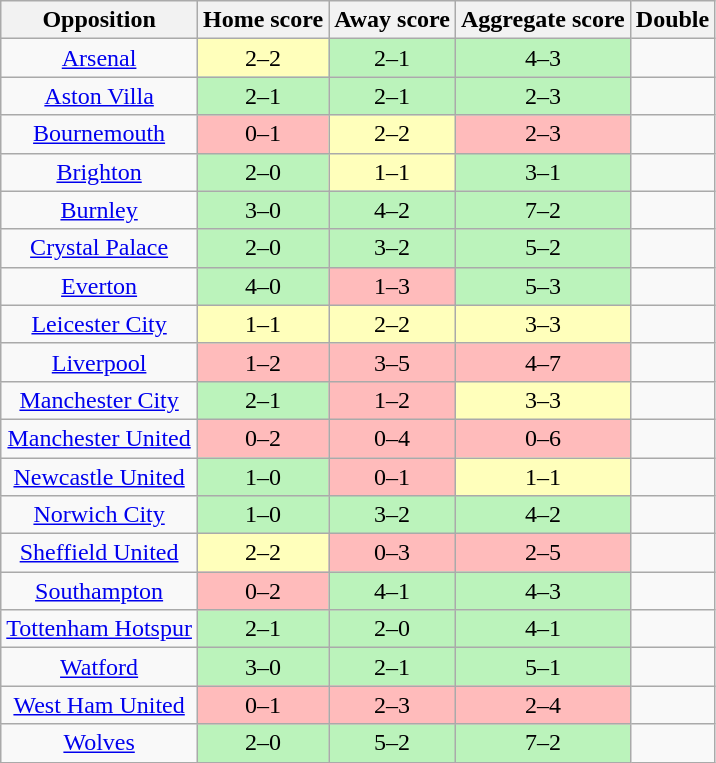<table class="wikitable" style="text-align: center;">
<tr>
<th>Opposition</th>
<th>Home score</th>
<th>Away score</th>
<th>Aggregate score</th>
<th>Double</th>
</tr>
<tr>
<td><a href='#'>Arsenal</a></td>
<td style="background:#ffffbb;">2–2</td>
<td style="background:#bbf3bb;">2–1</td>
<td style="background:#bbf3bb;">4–3</td>
<td></td>
</tr>
<tr>
<td><a href='#'>Aston Villa</a></td>
<td style="background:#bbf3bb;">2–1</td>
<td style="background:#bbf3bb;">2–1</td>
<td style="background:#bbf3bb;">2–3</td>
<td></td>
</tr>
<tr>
<td><a href='#'>Bournemouth</a></td>
<td style="background:#ffbbbb;">0–1</td>
<td style="background:#ffffbb;">2–2</td>
<td style="background:#ffbbbb;">2–3</td>
<td></td>
</tr>
<tr>
<td><a href='#'>Brighton</a></td>
<td style="background:#bbf3bb;">2–0</td>
<td style="background:#ffffbb;">1–1</td>
<td style="background:#bbf3bb;">3–1</td>
<td></td>
</tr>
<tr>
<td><a href='#'>Burnley</a></td>
<td style="background:#bbf3bb;">3–0</td>
<td style="background:#bbf3bb;">4–2</td>
<td style="background:#bbf3bb;">7–2</td>
<td></td>
</tr>
<tr>
<td><a href='#'>Crystal Palace</a></td>
<td style="background:#bbf3bb;">2–0</td>
<td style="background:#bbf3bb;">3–2</td>
<td style="background:#bbf3bb;">5–2</td>
<td></td>
</tr>
<tr>
<td><a href='#'>Everton</a></td>
<td style="background:#bbf3bb;">4–0</td>
<td style="background:#ffbbbb;">1–3</td>
<td style="background:#bbf3bb;">5–3</td>
<td></td>
</tr>
<tr>
<td><a href='#'>Leicester City</a></td>
<td style="background:#ffffbb;">1–1</td>
<td style="background:#ffffbb;">2–2</td>
<td style="background:#ffffbb;">3–3</td>
<td></td>
</tr>
<tr>
<td><a href='#'>Liverpool</a></td>
<td style="background:#ffbbbb;">1–2</td>
<td style="background:#ffbbbb;">3–5</td>
<td style="background:#ffbbbb;">4–7</td>
<td></td>
</tr>
<tr>
<td><a href='#'>Manchester City</a></td>
<td style="background:#bbf3bb;">2–1</td>
<td style="background:#ffbbbb;">1–2</td>
<td style="background:#ffffbb;">3–3</td>
<td></td>
</tr>
<tr>
<td><a href='#'>Manchester United</a></td>
<td style="background:#ffbbbb;">0–2</td>
<td style="background:#ffbbbb;">0–4</td>
<td style="background:#ffbbbb;">0–6</td>
<td></td>
</tr>
<tr>
<td><a href='#'>Newcastle United</a></td>
<td style="background:#bbf3bb;">1–0</td>
<td style="background:#ffbbbb;">0–1</td>
<td style="background:#ffffbb;">1–1</td>
<td></td>
</tr>
<tr>
<td><a href='#'>Norwich City</a></td>
<td style="background:#bbf3bb;">1–0</td>
<td style="background:#bbf3bb;">3–2</td>
<td style="background:#bbf3bb;">4–2</td>
<td></td>
</tr>
<tr>
<td><a href='#'>Sheffield United</a></td>
<td style="background:#ffffbb;">2–2</td>
<td style="background:#ffbbbb;">0–3</td>
<td style="background:#ffbbbb;">2–5</td>
<td></td>
</tr>
<tr>
<td><a href='#'>Southampton</a></td>
<td style="background:#ffbbbb;">0–2</td>
<td style="background:#bbf3bb;">4–1</td>
<td style="background:#bbf3bb;">4–3</td>
<td></td>
</tr>
<tr>
<td><a href='#'>Tottenham Hotspur</a></td>
<td style="background:#bbf3bb;">2–1</td>
<td style="background:#bbf3bb;">2–0</td>
<td style="background:#bbf3bb;">4–1</td>
<td></td>
</tr>
<tr>
<td><a href='#'>Watford</a></td>
<td style="background:#bbf3bb;">3–0</td>
<td style="background:#bbf3bb;">2–1</td>
<td style="background:#bbf3bb;">5–1</td>
<td></td>
</tr>
<tr>
<td><a href='#'>West Ham United</a></td>
<td style="background:#ffbbbb;">0–1</td>
<td style="background:#ffbbbb;">2–3</td>
<td style="background:#ffbbbb;">2–4</td>
<td></td>
</tr>
<tr>
<td><a href='#'>Wolves</a></td>
<td style="background:#bbf3bb;">2–0</td>
<td style="background:#bbf3bb;">5–2</td>
<td style="background:#bbf3bb;">7–2</td>
<td></td>
</tr>
</table>
